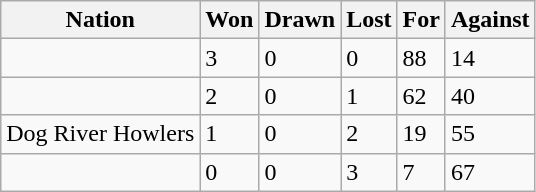<table class="wikitable">
<tr>
<th>Nation</th>
<th>Won</th>
<th>Drawn</th>
<th>Lost</th>
<th>For</th>
<th>Against</th>
</tr>
<tr>
<td></td>
<td>3</td>
<td>0</td>
<td>0</td>
<td>88</td>
<td>14</td>
</tr>
<tr>
<td></td>
<td>2</td>
<td>0</td>
<td>1</td>
<td>62</td>
<td>40</td>
</tr>
<tr>
<td>Dog River Howlers</td>
<td>1</td>
<td>0</td>
<td>2</td>
<td>19</td>
<td>55</td>
</tr>
<tr>
<td></td>
<td>0</td>
<td>0</td>
<td>3</td>
<td>7</td>
<td>67</td>
</tr>
</table>
